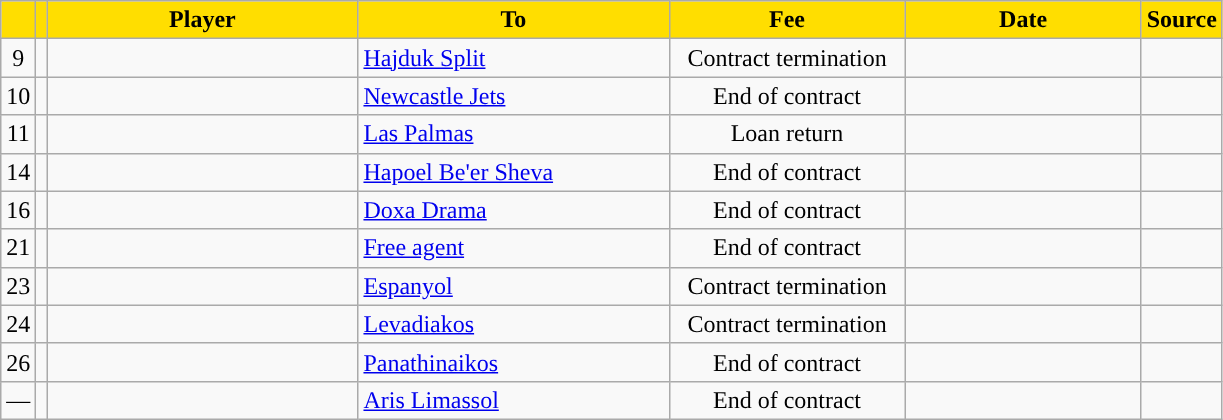<table class="wikitable sortable">
<tr>
<th style="background:#FFDE00"></th>
<th style="background:#FFDE00"></th>
<th width=200 style="background:#FFDE00">Player</th>
<th width=200 style="background:#FFDE00">To</th>
<th width=150 style="background:#FFDE00">Fee</th>
<th width=150 style="background:#FFDE00">Date</th>
<th style="background:#FFDE00">Source</th>
</tr>
<tr>
<td align=center>9</td>
<td align=center></td>
<td></td>
<td> <a href='#'>Hajduk Split</a></td>
<td align=center>Contract termination</td>
<td align=center></td>
<td align=center></td>
</tr>
<tr>
<td align=center>10</td>
<td align=center></td>
<td></td>
<td> <a href='#'>Newcastle Jets</a></td>
<td align=center>End of contract</td>
<td align=center></td>
<td align=center></td>
</tr>
<tr>
<td align=center>11</td>
<td align=center></td>
<td></td>
<td> <a href='#'>Las Palmas</a></td>
<td align=center>Loan return</td>
<td align=center></td>
<td align=center></td>
</tr>
<tr>
<td align=center>14</td>
<td align=center></td>
<td></td>
<td> <a href='#'>Hapoel Be'er Sheva</a></td>
<td align=center>End of contract</td>
<td align=center></td>
<td align=center></td>
</tr>
<tr>
<td align=center>16</td>
<td align=center></td>
<td></td>
<td> <a href='#'>Doxa Drama</a></td>
<td align=center>End of contract</td>
<td align=center></td>
<td align=center></td>
</tr>
<tr>
<td align=center>21</td>
<td align=center></td>
<td></td>
<td><a href='#'>Free agent</a></td>
<td align=center>End of contract</td>
<td align=center></td>
<td align=center></td>
</tr>
<tr>
<td align=center>23</td>
<td align=center></td>
<td></td>
<td> <a href='#'>Espanyol</a></td>
<td align=center>Contract termination</td>
<td align=center></td>
<td align=center></td>
</tr>
<tr>
<td align=center>24</td>
<td align=center></td>
<td></td>
<td> <a href='#'>Levadiakos</a></td>
<td align=center>Contract termination</td>
<td align=center></td>
<td align=center></td>
</tr>
<tr>
<td align=center>26</td>
<td align=center></td>
<td></td>
<td> <a href='#'>Panathinaikos</a></td>
<td align=center>End of contract</td>
<td align=center></td>
<td align=center></td>
</tr>
<tr>
<td align=center>—</td>
<td align=center></td>
<td></td>
<td> <a href='#'>Aris Limassol</a></td>
<td align=center>End of contract</td>
<td align=center></td>
<td align=center></td>
</tr>
</table>
